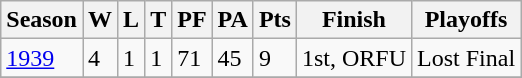<table class="wikitable">
<tr>
<th>Season</th>
<th>W</th>
<th>L</th>
<th>T</th>
<th>PF</th>
<th>PA</th>
<th>Pts</th>
<th>Finish</th>
<th>Playoffs</th>
</tr>
<tr>
<td><a href='#'>1939</a></td>
<td>4</td>
<td>1</td>
<td>1</td>
<td>71</td>
<td>45</td>
<td>9</td>
<td>1st, ORFU</td>
<td>Lost Final</td>
</tr>
<tr>
</tr>
</table>
